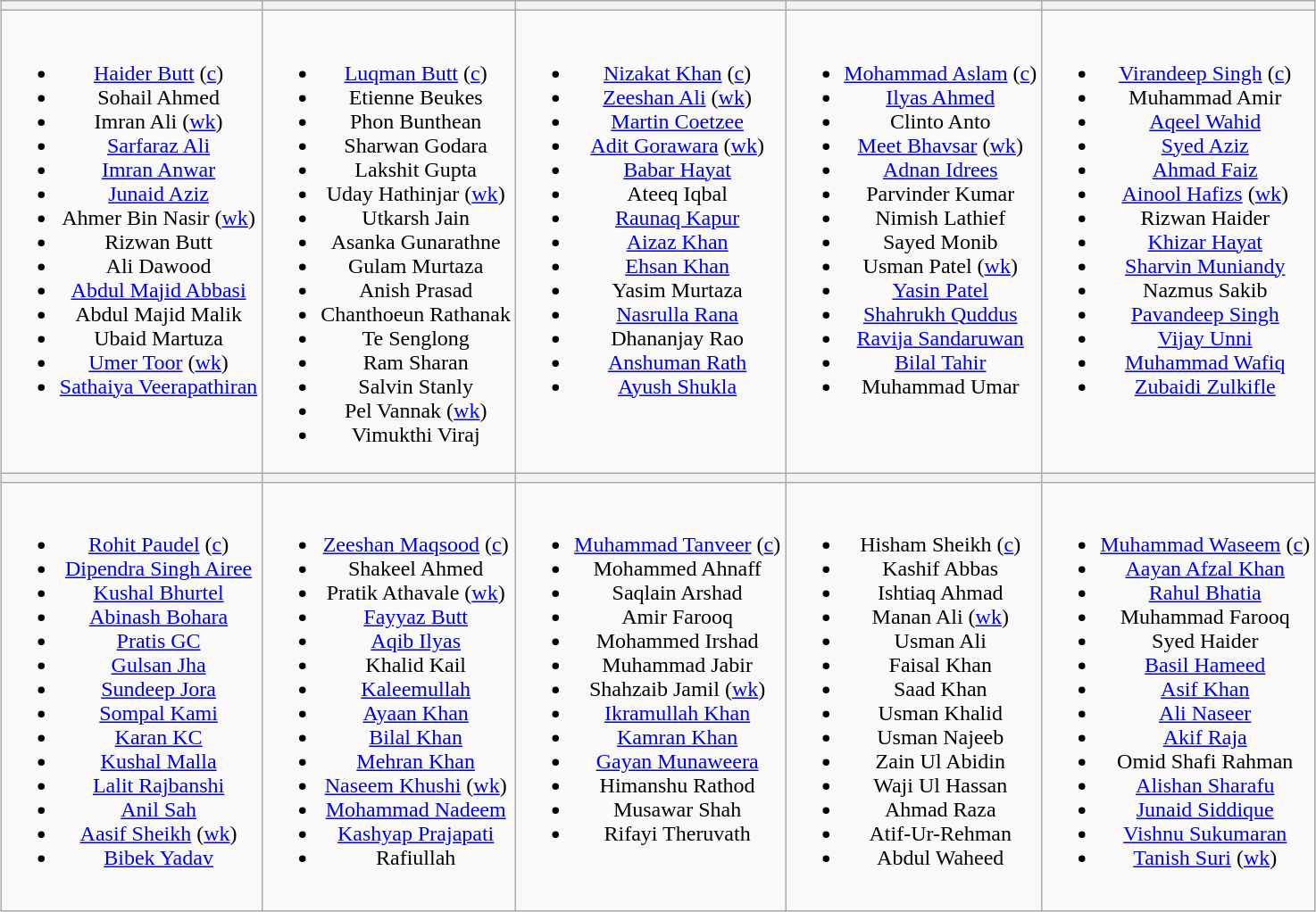<table class="wikitable" style="text-align:center; margin:auto">
<tr>
<th></th>
<th></th>
<th></th>
<th></th>
<th></th>
</tr>
<tr style="vertical-align:top; height:20em">
<td><br><ul><li><a href='#'>Haider Butt</a> (<a href='#'>c</a>)</li><li>Sohail Ahmed</li><li>Imran Ali (<a href='#'>wk</a>)</li><li><a href='#'>Sarfaraz Ali</a></li><li><a href='#'>Imran Anwar</a></li><li><a href='#'>Junaid Aziz</a></li><li>Ahmer Bin Nasir (<a href='#'>wk</a>)</li><li>Rizwan Butt</li><li>Ali Dawood</li><li><a href='#'>Abdul Majid Abbasi</a></li><li>Abdul Majid Malik</li><li>Ubaid Martuza</li><li><a href='#'>Umer Toor</a> (<a href='#'>wk</a>)</li><li><a href='#'>Sathaiya Veerapathiran</a></li></ul></td>
<td><br><ul><li><a href='#'>Luqman Butt</a> (<a href='#'>c</a>)</li><li>Etienne Beukes</li><li>Phon Bunthean</li><li>Sharwan Godara</li><li>Lakshit Gupta</li><li>Uday Hathinjar (<a href='#'>wk</a>)</li><li>Utkarsh Jain</li><li>Asanka Gunarathne</li><li>Gulam Murtaza</li><li>Anish Prasad</li><li>Chanthoeun Rathanak</li><li>Te Senglong</li><li>Ram Sharan</li><li>Salvin Stanly</li><li>Pel Vannak (<a href='#'>wk</a>)</li><li>Vimukthi Viraj</li></ul></td>
<td><br><ul><li><a href='#'>Nizakat Khan</a> (<a href='#'>c</a>)</li><li><a href='#'>Zeeshan Ali</a> (<a href='#'>wk</a>)</li><li><a href='#'>Martin Coetzee</a></li><li><a href='#'>Adit Gorawara</a> (<a href='#'>wk</a>)</li><li><a href='#'>Babar Hayat</a></li><li>Ateeq Iqbal</li><li><a href='#'>Raunaq Kapur</a></li><li><a href='#'>Aizaz Khan</a></li><li><a href='#'>Ehsan Khan</a></li><li>Yasim Murtaza</li><li><a href='#'>Nasrulla Rana</a></li><li>Dhananjay Rao</li><li><a href='#'>Anshuman Rath</a></li><li><a href='#'>Ayush Shukla</a></li></ul></td>
<td><br><ul><li><a href='#'>Mohammad Aslam</a> (<a href='#'>c</a>)</li><li><a href='#'>Ilyas Ahmed</a></li><li>Clinto Anto</li><li><a href='#'>Meet Bhavsar</a> (<a href='#'>wk</a>)</li><li><a href='#'>Adnan Idrees</a></li><li>Parvinder Kumar</li><li>Nimish Lathief</li><li>Sayed Monib</li><li>Usman Patel (<a href='#'>wk</a>)</li><li><a href='#'>Yasin Patel</a></li><li><a href='#'>Shahrukh Quddus</a></li><li><a href='#'>Ravija Sandaruwan</a></li><li><a href='#'>Bilal Tahir</a></li><li>Muhammad Umar</li></ul></td>
<td><br><ul><li><a href='#'>Virandeep Singh</a> (<a href='#'>c</a>)</li><li>Muhammad Amir</li><li><a href='#'>Aqeel Wahid</a></li><li><a href='#'>Syed Aziz</a></li><li><a href='#'>Ahmad Faiz</a></li><li><a href='#'>Ainool Hafizs</a> (<a href='#'>wk</a>)</li><li>Rizwan Haider</li><li><a href='#'>Khizar Hayat</a></li><li><a href='#'>Sharvin Muniandy</a></li><li>Nazmus Sakib</li><li><a href='#'>Pavandeep Singh</a></li><li><a href='#'>Vijay Unni</a></li><li><a href='#'>Muhammad Wafiq</a></li><li><a href='#'>Zubaidi Zulkifle</a></li></ul></td>
</tr>
<tr>
<th></th>
<th></th>
<th></th>
<th></th>
<th></th>
</tr>
<tr style="vertical-align:top; height:20em">
<td><br><ul><li><a href='#'>Rohit Paudel</a> (<a href='#'>c</a>)</li><li><a href='#'>Dipendra Singh Airee</a></li><li><a href='#'>Kushal Bhurtel</a></li><li><a href='#'>Abinash Bohara</a></li><li><a href='#'>Pratis GC</a></li><li><a href='#'>Gulsan Jha</a></li><li><a href='#'>Sundeep Jora</a></li><li><a href='#'>Sompal Kami</a></li><li><a href='#'>Karan KC</a></li><li><a href='#'>Kushal Malla</a></li><li><a href='#'>Lalit Rajbanshi</a></li><li><a href='#'>Anil Sah</a></li><li><a href='#'>Aasif Sheikh</a> (<a href='#'>wk</a>)</li><li><a href='#'>Bibek Yadav</a></li></ul></td>
<td><br><ul><li><a href='#'>Zeeshan Maqsood</a> (<a href='#'>c</a>)</li><li>Shakeel Ahmed</li><li>Pratik Athavale (<a href='#'>wk</a>)</li><li><a href='#'>Fayyaz Butt</a></li><li><a href='#'>Aqib Ilyas</a></li><li>Khalid Kail</li><li><a href='#'>Kaleemullah</a></li><li><a href='#'>Ayaan Khan</a></li><li><a href='#'>Bilal Khan</a></li><li><a href='#'>Mehran Khan</a></li><li><a href='#'>Naseem Khushi</a> (<a href='#'>wk</a>)</li><li><a href='#'>Mohammad Nadeem</a></li><li><a href='#'>Kashyap Prajapati</a></li><li>Rafiullah</li></ul></td>
<td><br><ul><li><a href='#'>Muhammad Tanveer</a> (<a href='#'>c</a>)</li><li>Mohammed Ahnaff</li><li>Saqlain Arshad</li><li>Amir Farooq</li><li>Mohammed Irshad</li><li>Muhammad Jabir</li><li>Shahzaib Jamil (<a href='#'>wk</a>)</li><li><a href='#'>Ikramullah Khan</a></li><li><a href='#'>Kamran Khan</a></li><li><a href='#'>Gayan Munaweera</a></li><li>Himanshu Rathod</li><li>Musawar Shah</li><li>Rifayi Theruvath</li></ul></td>
<td><br><ul><li>Hisham Sheikh (<a href='#'>c</a>)</li><li>Kashif Abbas</li><li>Ishtiaq Ahmad</li><li>Manan Ali (<a href='#'>wk</a>)</li><li>Usman Ali</li><li>Faisal Khan</li><li>Saad Khan</li><li>Usman Khalid</li><li>Usman Najeeb</li><li>Zain Ul Abidin</li><li>Waji Ul Hassan</li><li>Ahmad Raza</li><li>Atif-Ur-Rehman</li><li>Abdul Waheed</li></ul></td>
<td><br><ul><li><a href='#'>Muhammad Waseem</a> (<a href='#'>c</a>)</li><li><a href='#'>Aayan Afzal Khan</a></li><li><a href='#'>Rahul Bhatia</a></li><li>Muhammad Farooq</li><li>Syed Haider</li><li><a href='#'>Basil Hameed</a></li><li><a href='#'>Asif Khan</a></li><li><a href='#'>Ali Naseer</a></li><li><a href='#'>Akif Raja</a></li><li>Omid Shafi Rahman</li><li><a href='#'>Alishan Sharafu</a></li><li><a href='#'>Junaid Siddique</a></li><li><a href='#'>Vishnu Sukumaran</a></li><li><a href='#'>Tanish Suri</a> (<a href='#'>wk</a>)</li></ul></td>
</tr>
</table>
